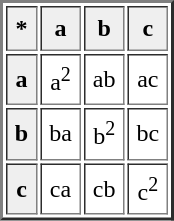<table border="2" cellpadding="5" align="center" style="text-align: center;">
<tr>
<th style="background:#efefef;">*</th>
<th style="background:#efefef;">a</th>
<th style="background:#efefef;">b</th>
<th style="background:#efefef;">c</th>
</tr>
<tr>
<th style="background:#efefef;">a</th>
<td>a<sup>2</sup></td>
<td>ab</td>
<td>ac</td>
</tr>
<tr>
<th style="background:#efefef;">b</th>
<td>ba</td>
<td>b<sup>2</sup></td>
<td>bc</td>
</tr>
<tr>
<th style="background:#efefef;">c</th>
<td>ca</td>
<td>cb</td>
<td>c<sup>2</sup></td>
</tr>
</table>
